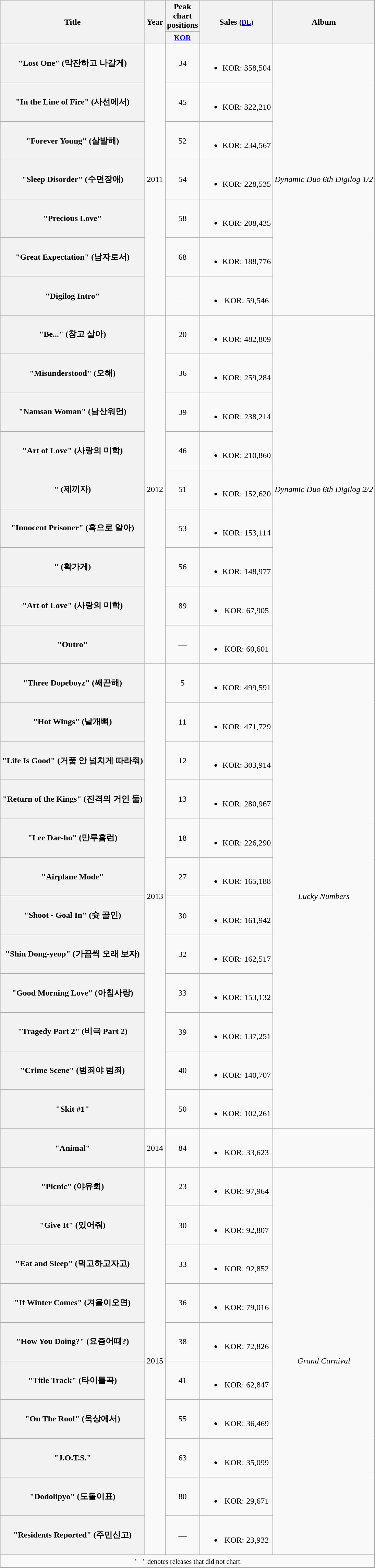<table class="wikitable plainrowheaders" style="text-align:center;">
<tr>
<th scope="col" rowspan="2">Title</th>
<th scope="col" rowspan="2">Year</th>
<th scope="col" colspan="1">Peak chart positions</th>
<th scope="col" rowspan="2">Sales <small>(<a href='#'>DL</a>)</small></th>
<th scope="col" rowspan="2">Album</th>
</tr>
<tr>
<th scope="col" style="width:3.5em;font-size:90%;"><a href='#'>KOR</a><br></th>
</tr>
<tr>
<th scope="row">"Lost One" (막잔하고 나갈게)</th>
<td rowspan="7">2011</td>
<td>34</td>
<td><br><ul><li>KOR: 358,504</li></ul></td>
<td rowspan="7"><em>Dynamic Duo 6th Digilog 1/2</em></td>
</tr>
<tr>
<th scope="row">"In the Line of Fire" (사선에서)<br></th>
<td>45</td>
<td><br><ul><li>KOR: 322,210</li></ul></td>
</tr>
<tr>
<th scope="row">"Forever Young" (살발해)<br></th>
<td>52</td>
<td><br><ul><li>KOR: 234,567</li></ul></td>
</tr>
<tr>
<th scope="row">"Sleep Disorder" (수면장애)</th>
<td>54</td>
<td><br><ul><li>KOR: 228,535</li></ul></td>
</tr>
<tr>
<th scope="row">"Precious Love"<br></th>
<td>58</td>
<td><br><ul><li>KOR: 208,435</li></ul></td>
</tr>
<tr>
<th scope="row">"Great Expectation" (남자로서)</th>
<td>68</td>
<td><br><ul><li>KOR: 188,776</li></ul></td>
</tr>
<tr>
<th scope="row">"Digilog Intro"</th>
<td>—</td>
<td><br><ul><li>KOR: 59,546</li></ul></td>
</tr>
<tr>
<th scope="row">"Be..." (참고 살아)</th>
<td rowspan="9">2012</td>
<td>20</td>
<td><br><ul><li>KOR: 482,809</li></ul></td>
<td rowspan="9"><em>Dynamic Duo 6th Digilog 2/2</em></td>
</tr>
<tr>
<th scope="row">"Misunderstood" (오해)<br></th>
<td>36</td>
<td><br><ul><li>KOR: 259,284</li></ul></td>
</tr>
<tr>
<th scope="row">"Namsan Woman" (남산워먼)<br></th>
<td>39</td>
<td><br><ul><li>KOR: 238,214</li></ul></td>
</tr>
<tr>
<th scope="row">"Art of Love" (사랑의 미학)</th>
<td>46</td>
<td><br><ul><li>KOR: 210,860</li></ul></td>
</tr>
<tr>
<th scope="row">" (제끼자)<br></th>
<td>51</td>
<td><br><ul><li>KOR: 152,620</li></ul></td>
</tr>
<tr>
<th scope="row">"Innocent Prisoner" (혹으로 알아)</th>
<td>53</td>
<td><br><ul><li>KOR: 153,114</li></ul></td>
</tr>
<tr>
<th scope="row">" (확가게)</th>
<td>56</td>
<td><br><ul><li>KOR: 148,977</li></ul></td>
</tr>
<tr>
<th scope="row">"Art of Love" (사랑의 미학)<br></th>
<td>89</td>
<td><br><ul><li>KOR: 67,905</li></ul></td>
</tr>
<tr>
<th scope="row">"Outro"</th>
<td>—</td>
<td><br><ul><li>KOR: 60,601</li></ul></td>
</tr>
<tr>
<th scope="row">"Three Dopeboyz" (쌔끈해)<br></th>
<td rowspan="12">2013</td>
<td>5</td>
<td><br><ul><li>KOR: 499,591</li></ul></td>
<td rowspan="12"><em>Lucky Numbers</em></td>
</tr>
<tr>
<th scope="row">"Hot Wings" (날개뼈)<br></th>
<td>11</td>
<td><br><ul><li>KOR: 471,729</li></ul></td>
</tr>
<tr>
<th scope="row">"Life Is Good" (거품 안 넘치게 따라줘)<br></th>
<td>12</td>
<td><br><ul><li>KOR: 303,914</li></ul></td>
</tr>
<tr>
<th scope="row">"Return of the Kings" (진격의 거인 둘)</th>
<td>13</td>
<td><br><ul><li>KOR: 280,967</li></ul></td>
</tr>
<tr>
<th scope="row">"Lee Dae-ho" (만루홈런)<br></th>
<td>18</td>
<td><br><ul><li>KOR: 226,290</li></ul></td>
</tr>
<tr>
<th scope="row">"Airplane Mode"<br></th>
<td>27</td>
<td><br><ul><li>KOR: 165,188</li></ul></td>
</tr>
<tr>
<th scope="row">"Shoot - Goal In" (슛 골인)</th>
<td>30</td>
<td><br><ul><li>KOR: 161,942</li></ul></td>
</tr>
<tr>
<th scope="row">"Shin Dong-yeop" (가끔씩 오래 보자)</th>
<td>32</td>
<td><br><ul><li>KOR: 162,517</li></ul></td>
</tr>
<tr>
<th scope="row">"Good Morning Love" (아침사랑)</th>
<td>33</td>
<td><br><ul><li>KOR: 153,132</li></ul></td>
</tr>
<tr>
<th scope="row">"Tragedy Part 2" (비극 Part 2)</th>
<td>39</td>
<td><br><ul><li>KOR: 137,251</li></ul></td>
</tr>
<tr>
<th scope="row">"Crime Scene" (범죄야 범죄)<br></th>
<td>40</td>
<td><br><ul><li>KOR: 140,707</li></ul></td>
</tr>
<tr>
<th scope="row">"Skit #1"</th>
<td>50</td>
<td><br><ul><li>KOR: 102,261</li></ul></td>
</tr>
<tr>
<th scope="row">"Animal"<br></th>
<td>2014</td>
<td>84</td>
<td><br><ul><li>KOR: 33,623</li></ul></td>
<td></td>
</tr>
<tr>
<th scope="row">"Picnic" (야유회)<br></th>
<td rowspan="10">2015</td>
<td>23</td>
<td><br><ul><li>KOR: 97,964</li></ul></td>
<td rowspan="10"><em>Grand Carnival</em></td>
</tr>
<tr>
<th scope="row">"Give It" (있어줘)<br></th>
<td>30</td>
<td><br><ul><li>KOR: 92,807</li></ul></td>
</tr>
<tr>
<th scope="row">"Eat and Sleep" (먹고하고자고)</th>
<td>33</td>
<td><br><ul><li>KOR: 92,852</li></ul></td>
</tr>
<tr>
<th scope="row">"If Winter Comes" (겨울이오면)</th>
<td>36</td>
<td><br><ul><li>KOR: 79,016</li></ul></td>
</tr>
<tr>
<th scope="row">"How You Doing?" (요즘어때?)<br></th>
<td>38</td>
<td><br><ul><li>KOR: 72,826</li></ul></td>
</tr>
<tr>
<th scope="row">"Title Track" (타이틀곡)<br></th>
<td>41</td>
<td><br><ul><li>KOR: 62,847</li></ul></td>
</tr>
<tr>
<th scope="row">"On The Roof" (옥상에서)</th>
<td>55</td>
<td><br><ul><li>KOR: 36,469</li></ul></td>
</tr>
<tr>
<th scope="row">"J.O.T.S."<br></th>
<td>63</td>
<td><br><ul><li>KOR: 35,099</li></ul></td>
</tr>
<tr>
<th scope="row">"Dodolipyo" (도돌이표)</th>
<td>80</td>
<td><br><ul><li>KOR: 29,671</li></ul></td>
</tr>
<tr>
<th scope="row">"Residents Reported" (주민신고)<br></th>
<td>—</td>
<td><br><ul><li>KOR: 23,932</li></ul></td>
</tr>
<tr>
<td colspan="5" align="center"><small>"—" denotes releases that did not chart.</small></td>
</tr>
</table>
